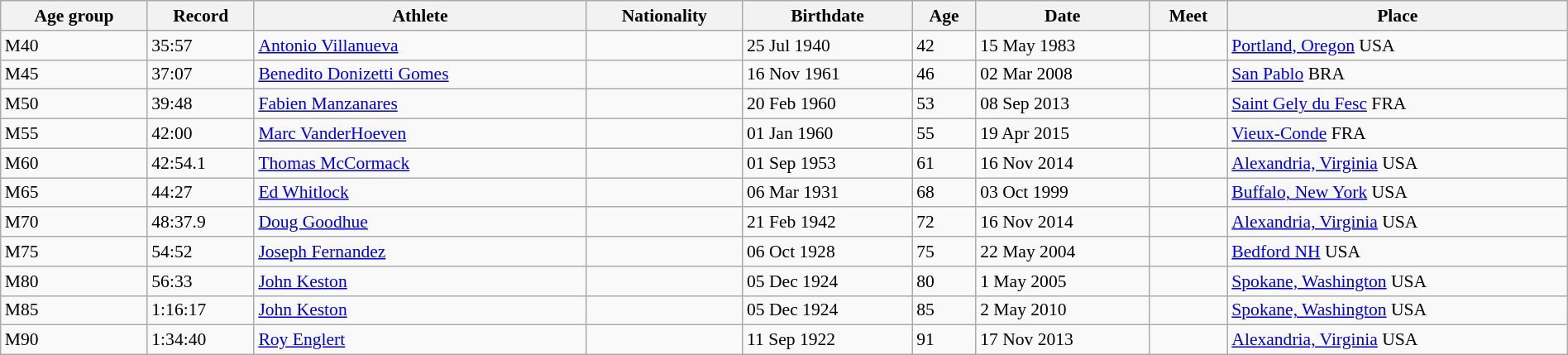<table class="wikitable" style="font-size:90%; width: 100%;">
<tr>
<th>Age group</th>
<th>Record</th>
<th>Athlete</th>
<th>Nationality</th>
<th>Birthdate</th>
<th>Age</th>
<th>Date</th>
<th>Meet</th>
<th>Place</th>
</tr>
<tr>
<td>M40</td>
<td>35:57</td>
<td><a href='#'>Antonio Villanueva</a></td>
<td></td>
<td>25 Jul 1940</td>
<td>42</td>
<td>15 May 1983</td>
<td></td>
<td><a href='#'>Portland, Oregon</a> USA</td>
</tr>
<tr>
<td>M45</td>
<td>37:07</td>
<td><a href='#'>Benedito Donizetti Gomes</a></td>
<td></td>
<td>16 Nov 1961</td>
<td>46</td>
<td>02 Mar 2008</td>
<td></td>
<td><a href='#'>San Pablo</a> BRA</td>
</tr>
<tr>
<td>M50</td>
<td>39:48</td>
<td><a href='#'>Fabien Manzanares</a></td>
<td></td>
<td>20 Feb 1960</td>
<td>53</td>
<td>08 Sep 2013</td>
<td></td>
<td><a href='#'>Saint Gely du Fesc</a> FRA</td>
</tr>
<tr>
<td>M55</td>
<td>42:00</td>
<td><a href='#'>Marc VanderHoeven</a></td>
<td></td>
<td>01 Jan 1960</td>
<td>55</td>
<td>19 Apr 2015</td>
<td></td>
<td><a href='#'>Vieux-Conde</a> FRA</td>
</tr>
<tr>
<td>M60</td>
<td>42:54.1</td>
<td><a href='#'>Thomas McCormack</a></td>
<td></td>
<td>01 Sep 1953</td>
<td>61</td>
<td>16 Nov 2014</td>
<td></td>
<td><a href='#'>Alexandria, Virginia</a> USA</td>
</tr>
<tr>
<td>M65</td>
<td>44:27</td>
<td><a href='#'>Ed Whitlock</a></td>
<td></td>
<td>06 Mar 1931</td>
<td>68</td>
<td>03 Oct 1999</td>
<td></td>
<td><a href='#'>Buffalo, New York</a> USA</td>
</tr>
<tr>
<td>M70</td>
<td>48:37.9</td>
<td><a href='#'>Doug Goodhue</a></td>
<td></td>
<td>21 Feb 1942</td>
<td>72</td>
<td>16 Nov 2014</td>
<td></td>
<td><a href='#'>Alexandria, Virginia</a> USA</td>
</tr>
<tr>
<td>M75</td>
<td>54:52</td>
<td><a href='#'>Joseph Fernandez</a></td>
<td></td>
<td>06 Oct 1928</td>
<td>75</td>
<td>22 May 2004</td>
<td></td>
<td><a href='#'>Bedford NH</a> USA</td>
</tr>
<tr>
<td>M80</td>
<td>56:33</td>
<td><a href='#'>John Keston</a></td>
<td></td>
<td>05 Dec 1924</td>
<td>80</td>
<td>1 May 2005</td>
<td></td>
<td><a href='#'>Spokane, Washington</a> USA</td>
</tr>
<tr>
<td>M85</td>
<td>1:16:17</td>
<td><a href='#'>John Keston</a></td>
<td></td>
<td>05 Dec 1924</td>
<td>85</td>
<td>2 May 2010</td>
<td></td>
<td><a href='#'>Spokane, Washington</a> USA</td>
</tr>
<tr>
<td>M90</td>
<td>1:34:40</td>
<td><a href='#'>Roy Englert</a></td>
<td></td>
<td>11 Sep 1922</td>
<td>91</td>
<td>17 Nov 2013</td>
<td></td>
<td><a href='#'>Alexandria, Virginia</a> USA</td>
</tr>
</table>
